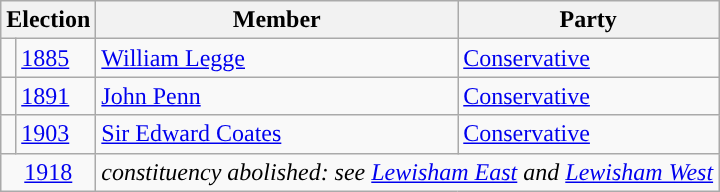<table class="wikitable">
<tr>
<th colspan="2">Election</th>
<th>Member</th>
<th>Party</th>
</tr>
<tr>
<td style="color:inherit;background-color: "></td>
<td><a href='#'>1885</a></td>
<td><a href='#'>William Legge</a></td>
<td><a href='#'>Conservative</a></td>
</tr>
<tr>
<td style="color:inherit;background-color: "></td>
<td><a href='#'>1891</a></td>
<td><a href='#'>John Penn</a></td>
<td><a href='#'>Conservative</a></td>
</tr>
<tr>
<td style="color:inherit;background-color: "></td>
<td><a href='#'>1903</a></td>
<td><a href='#'>Sir Edward Coates</a></td>
<td><a href='#'>Conservative</a></td>
</tr>
<tr>
<td colspan="2" align="center"><a href='#'>1918</a></td>
<td colspan="2"><em>constituency abolished: see <a href='#'>Lewisham East</a> and <a href='#'>Lewisham West</a></em></td>
</tr>
</table>
